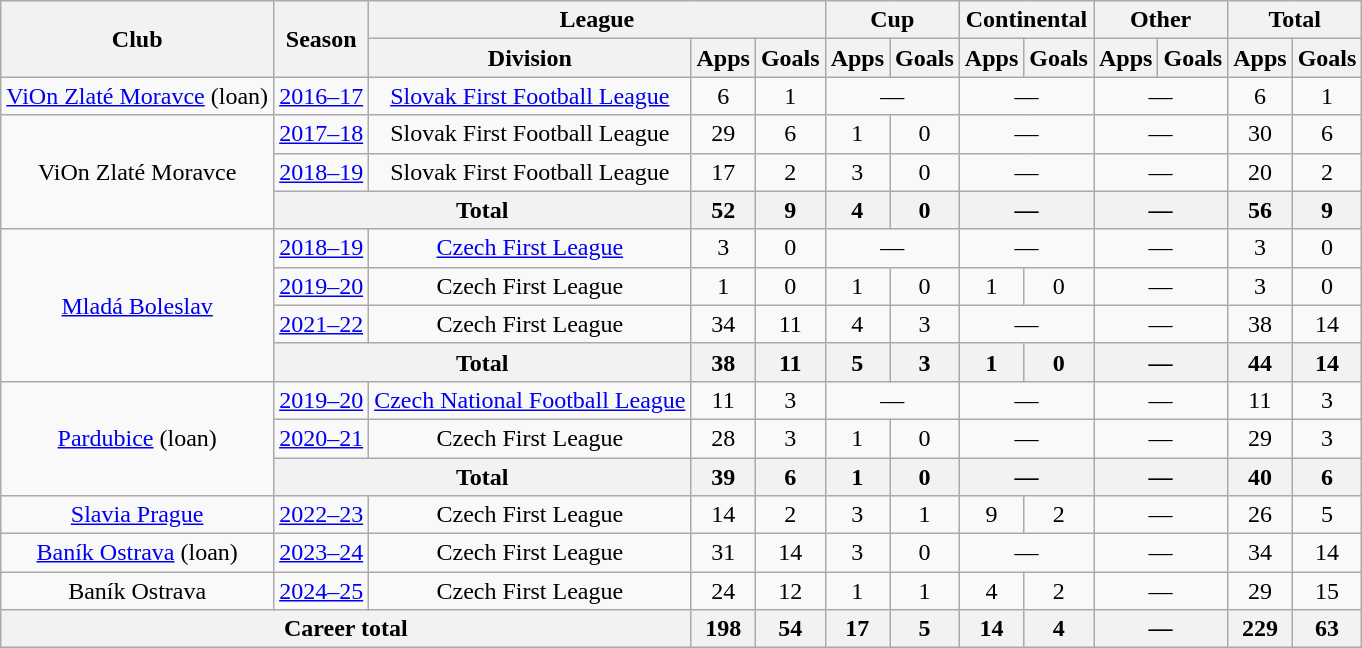<table class="wikitable" style="text-align:center">
<tr>
<th rowspan="2">Club</th>
<th rowspan="2">Season</th>
<th colspan="3">League</th>
<th colspan="2">Cup</th>
<th colspan="2">Continental</th>
<th colspan="2">Other</th>
<th colspan="2">Total</th>
</tr>
<tr>
<th>Division</th>
<th>Apps</th>
<th>Goals</th>
<th>Apps</th>
<th>Goals</th>
<th>Apps</th>
<th>Goals</th>
<th>Apps</th>
<th>Goals</th>
<th>Apps</th>
<th>Goals</th>
</tr>
<tr>
<td><a href='#'>ViOn Zlaté Moravce</a> (loan)</td>
<td><a href='#'>2016–17</a></td>
<td><a href='#'>Slovak First Football League</a></td>
<td>6</td>
<td>1</td>
<td colspan="2">—</td>
<td colspan="2">—</td>
<td colspan="2">—</td>
<td>6</td>
<td>1</td>
</tr>
<tr>
<td rowspan="3">ViOn Zlaté Moravce</td>
<td><a href='#'>2017–18</a></td>
<td>Slovak First Football League</td>
<td>29</td>
<td>6</td>
<td>1</td>
<td>0</td>
<td colspan="2">—</td>
<td colspan="2">—</td>
<td>30</td>
<td>6</td>
</tr>
<tr>
<td><a href='#'>2018–19</a></td>
<td>Slovak First Football League</td>
<td>17</td>
<td>2</td>
<td>3</td>
<td>0</td>
<td colspan="2">—</td>
<td colspan="2">—</td>
<td>20</td>
<td>2</td>
</tr>
<tr>
<th colspan="2">Total</th>
<th>52</th>
<th>9</th>
<th>4</th>
<th>0</th>
<th colspan="2">—</th>
<th colspan="2">—</th>
<th>56</th>
<th>9</th>
</tr>
<tr>
<td rowspan="4"><a href='#'>Mladá Boleslav</a></td>
<td><a href='#'>2018–19</a></td>
<td><a href='#'>Czech First League</a></td>
<td>3</td>
<td>0</td>
<td colspan="2">—</td>
<td colspan="2">—</td>
<td colspan="2">—</td>
<td>3</td>
<td>0</td>
</tr>
<tr>
<td><a href='#'>2019–20</a></td>
<td>Czech First League</td>
<td>1</td>
<td>0</td>
<td>1</td>
<td>0</td>
<td>1</td>
<td>0</td>
<td colspan="2">—</td>
<td>3</td>
<td>0</td>
</tr>
<tr>
<td><a href='#'>2021–22</a></td>
<td>Czech First League</td>
<td>34</td>
<td>11</td>
<td>4</td>
<td>3</td>
<td colspan="2">—</td>
<td colspan="2">—</td>
<td>38</td>
<td>14</td>
</tr>
<tr>
<th colspan="2">Total</th>
<th>38</th>
<th>11</th>
<th>5</th>
<th>3</th>
<th>1</th>
<th>0</th>
<th colspan="2">—</th>
<th>44</th>
<th>14</th>
</tr>
<tr>
<td rowspan="3"><a href='#'>Pardubice</a> (loan)</td>
<td><a href='#'>2019–20</a></td>
<td><a href='#'>Czech National Football League</a></td>
<td>11</td>
<td>3</td>
<td colspan="2">—</td>
<td colspan="2">—</td>
<td colspan="2">—</td>
<td>11</td>
<td>3</td>
</tr>
<tr>
<td><a href='#'>2020–21</a></td>
<td>Czech First League</td>
<td>28</td>
<td>3</td>
<td>1</td>
<td>0</td>
<td colspan="2">—</td>
<td colspan="2">—</td>
<td>29</td>
<td>3</td>
</tr>
<tr>
<th colspan="2">Total</th>
<th>39</th>
<th>6</th>
<th>1</th>
<th>0</th>
<th colspan="2">—</th>
<th colspan="2">—</th>
<th>40</th>
<th>6</th>
</tr>
<tr>
<td><a href='#'>Slavia Prague</a></td>
<td><a href='#'>2022–23</a></td>
<td>Czech First League</td>
<td>14</td>
<td>2</td>
<td>3</td>
<td>1</td>
<td>9</td>
<td>2</td>
<td colspan="2">—</td>
<td>26</td>
<td>5</td>
</tr>
<tr>
<td><a href='#'>Baník Ostrava</a> (loan)</td>
<td><a href='#'>2023–24</a></td>
<td>Czech First League</td>
<td>31</td>
<td>14</td>
<td>3</td>
<td>0</td>
<td colspan="2">—</td>
<td colspan="2">—</td>
<td>34</td>
<td>14</td>
</tr>
<tr>
<td>Baník Ostrava</td>
<td><a href='#'>2024–25</a></td>
<td>Czech First League</td>
<td>24</td>
<td>12</td>
<td>1</td>
<td>1</td>
<td>4</td>
<td>2</td>
<td colspan="2">—</td>
<td>29</td>
<td>15</td>
</tr>
<tr>
<th colspan="3">Career total</th>
<th>198</th>
<th>54</th>
<th>17</th>
<th>5</th>
<th>14</th>
<th>4</th>
<th colspan="2">—</th>
<th>229</th>
<th>63</th>
</tr>
</table>
